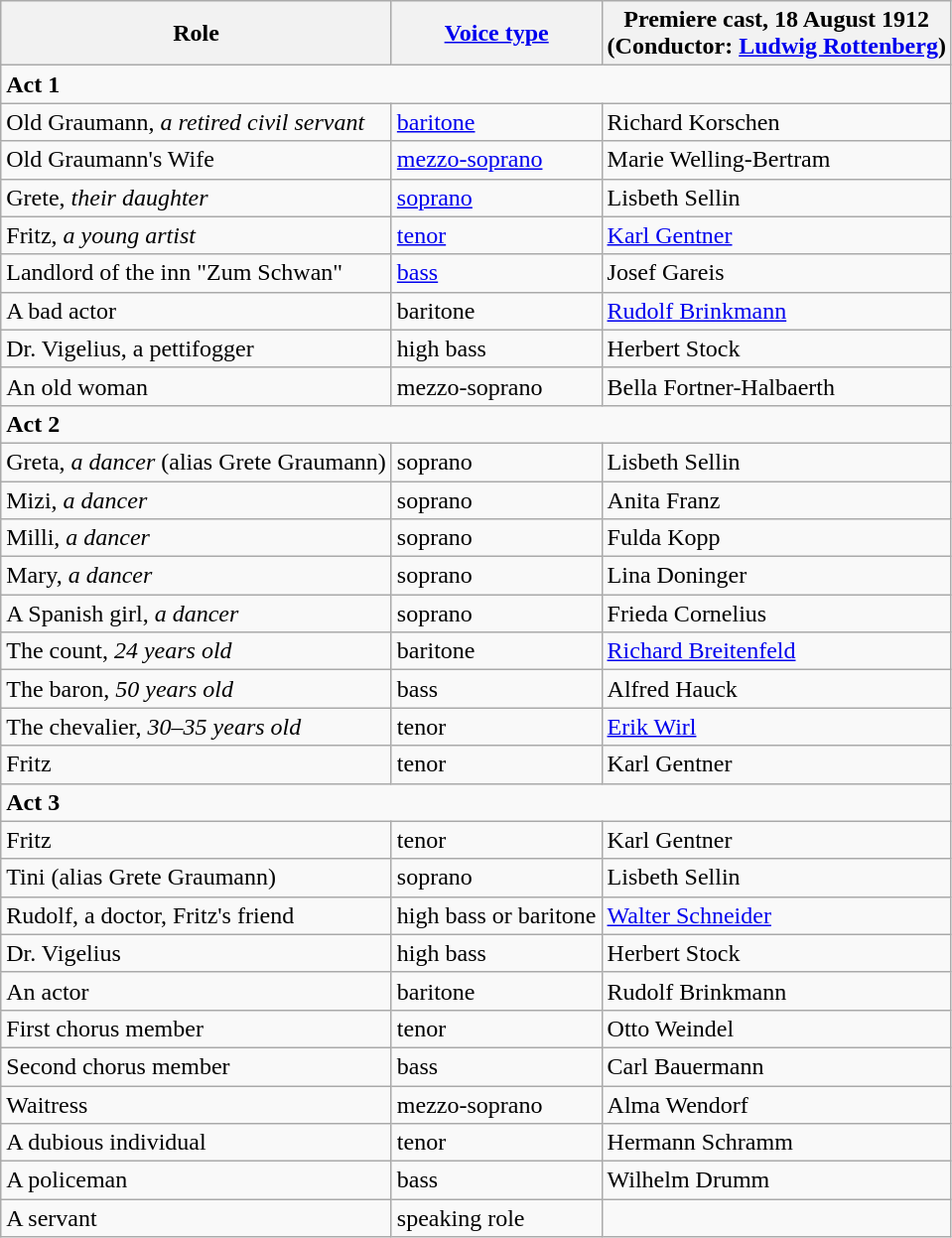<table class="wikitable">
<tr>
<th>Role</th>
<th><a href='#'>Voice type</a></th>
<th>Premiere cast, 18 August 1912<br>(Conductor: <a href='#'>Ludwig Rottenberg</a>)</th>
</tr>
<tr>
<td colspan="3"><strong>Act 1</strong></td>
</tr>
<tr>
<td>Old Graumann, <em>a retired civil servant</em></td>
<td><a href='#'>baritone</a></td>
<td>Richard Korschen</td>
</tr>
<tr>
<td>Old Graumann's Wife</td>
<td><a href='#'>mezzo-soprano</a></td>
<td>Marie Welling-Bertram</td>
</tr>
<tr>
<td>Grete, <em>their daughter</em></td>
<td><a href='#'>soprano</a></td>
<td>Lisbeth Sellin</td>
</tr>
<tr>
<td>Fritz, <em>a young artist</em></td>
<td><a href='#'>tenor</a></td>
<td><a href='#'>Karl Gentner</a></td>
</tr>
<tr>
<td>Landlord of the inn "Zum Schwan"</td>
<td><a href='#'>bass</a></td>
<td>Josef Gareis</td>
</tr>
<tr>
<td>A bad actor</td>
<td>baritone</td>
<td><a href='#'>Rudolf Brinkmann</a></td>
</tr>
<tr>
<td>Dr. Vigelius, a pettifogger</td>
<td>high bass</td>
<td>Herbert Stock</td>
</tr>
<tr>
<td>An old woman</td>
<td>mezzo-soprano</td>
<td>Bella Fortner-Halbaerth</td>
</tr>
<tr>
<td colspan="3"><strong>Act 2</strong></td>
</tr>
<tr>
<td>Greta, <em>a dancer</em> (alias Grete Graumann)</td>
<td>soprano</td>
<td>Lisbeth Sellin</td>
</tr>
<tr>
<td>Mizi, <em>a dancer</em></td>
<td>soprano</td>
<td>Anita Franz</td>
</tr>
<tr>
<td>Milli, <em>a dancer</em></td>
<td>soprano</td>
<td>Fulda Kopp</td>
</tr>
<tr>
<td>Mary, <em>a dancer</em></td>
<td>soprano</td>
<td>Lina Doninger</td>
</tr>
<tr>
<td>A Spanish girl, <em>a dancer</em></td>
<td>soprano</td>
<td>Frieda Cornelius</td>
</tr>
<tr>
<td>The count, <em>24 years old</em></td>
<td>baritone</td>
<td><a href='#'>Richard Breitenfeld</a></td>
</tr>
<tr>
<td>The baron, <em>50 years old</em></td>
<td>bass</td>
<td>Alfred Hauck</td>
</tr>
<tr>
<td>The chevalier, <em>30–35 years old</em></td>
<td>tenor</td>
<td><a href='#'>Erik Wirl</a></td>
</tr>
<tr>
<td>Fritz</td>
<td>tenor</td>
<td>Karl Gentner</td>
</tr>
<tr>
<td colspan="3"><strong>Act 3</strong></td>
</tr>
<tr>
<td>Fritz</td>
<td>tenor</td>
<td>Karl Gentner</td>
</tr>
<tr>
<td>Tini (alias Grete Graumann)</td>
<td>soprano</td>
<td>Lisbeth Sellin</td>
</tr>
<tr>
<td>Rudolf, a doctor, Fritz's friend</td>
<td>high bass or baritone</td>
<td><a href='#'>Walter Schneider</a></td>
</tr>
<tr>
<td>Dr. Vigelius</td>
<td>high bass</td>
<td>Herbert Stock</td>
</tr>
<tr>
<td>An actor</td>
<td>baritone</td>
<td>Rudolf Brinkmann</td>
</tr>
<tr>
<td>First chorus member</td>
<td>tenor</td>
<td>Otto Weindel</td>
</tr>
<tr>
<td>Second chorus member</td>
<td>bass</td>
<td>Carl Bauermann</td>
</tr>
<tr>
<td>Waitress</td>
<td>mezzo-soprano</td>
<td>Alma Wendorf</td>
</tr>
<tr>
<td>A dubious individual</td>
<td>tenor</td>
<td>Hermann Schramm</td>
</tr>
<tr>
<td>A policeman</td>
<td>bass</td>
<td>Wilhelm Drumm</td>
</tr>
<tr>
<td>A servant</td>
<td>speaking role</td>
<td></td>
</tr>
</table>
